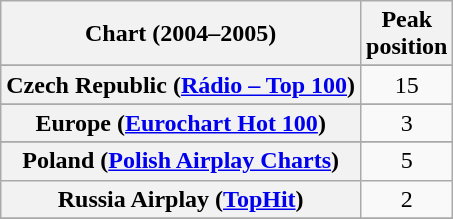<table class="wikitable sortable plainrowheaders" style="text-align:center">
<tr>
<th scope="col">Chart (2004–2005)</th>
<th scope="col">Peak<br>position</th>
</tr>
<tr>
</tr>
<tr>
</tr>
<tr>
</tr>
<tr>
<th scope="row">Czech Republic (<a href='#'>Rádio – Top 100</a>)</th>
<td>15</td>
</tr>
<tr>
</tr>
<tr>
<th scope="row">Europe (<a href='#'>Eurochart Hot 100</a>)</th>
<td>3</td>
</tr>
<tr>
</tr>
<tr>
</tr>
<tr>
</tr>
<tr>
</tr>
<tr>
</tr>
<tr>
</tr>
<tr>
<th scope="row">Poland (<a href='#'>Polish Airplay Charts</a>)</th>
<td>5</td>
</tr>
<tr>
<th scope="row">Russia Airplay (<a href='#'>TopHit</a>)</th>
<td>2</td>
</tr>
<tr>
</tr>
</table>
